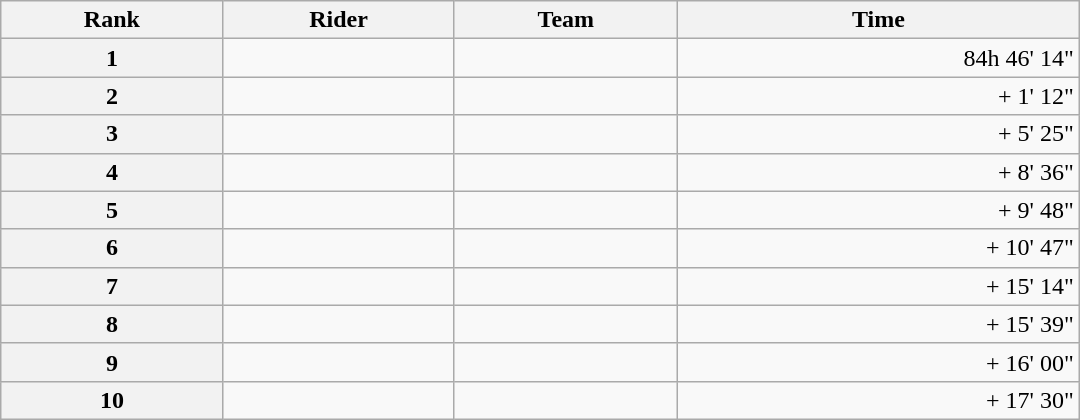<table class="wikitable" style="width:45em;margin-bottom:0;">
<tr>
<th scope="col">Rank</th>
<th scope="col">Rider</th>
<th scope="col">Team</th>
<th scope="col">Time</th>
</tr>
<tr>
<th scope="row">1</th>
<td>  </td>
<td></td>
<td style="text-align:right;">84h 46' 14"</td>
</tr>
<tr>
<th scope="row">2</th>
<td>  </td>
<td></td>
<td style="text-align:right;">+ 1' 12"</td>
</tr>
<tr>
<th scope="row">3</th>
<td> </td>
<td></td>
<td style="text-align:right;">+ 5' 25"</td>
</tr>
<tr>
<th scope="row">4</th>
<td></td>
<td></td>
<td style="text-align:right;">+ 8' 36"</td>
</tr>
<tr>
<th scope="row">5</th>
<td></td>
<td></td>
<td style="text-align:right;">+ 9' 48"</td>
</tr>
<tr>
<th scope="row">6</th>
<td></td>
<td></td>
<td style="text-align:right;">+ 10' 47"</td>
</tr>
<tr>
<th scope="row">7</th>
<td></td>
<td></td>
<td style="text-align:right;">+ 15' 14"</td>
</tr>
<tr>
<th scope="row">8</th>
<td></td>
<td></td>
<td style="text-align:right;">+ 15' 39"</td>
</tr>
<tr>
<th scope="row">9</th>
<td> </td>
<td></td>
<td style="text-align:right;">+ 16' 00"</td>
</tr>
<tr>
<th scope="row">10</th>
<td></td>
<td></td>
<td style="text-align:right;">+ 17' 30"</td>
</tr>
</table>
